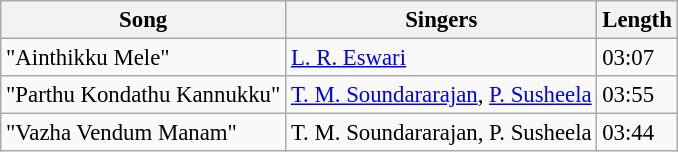<table class="wikitable" style="font-size:95%;">
<tr>
<th>Song</th>
<th>Singers</th>
<th>Length</th>
</tr>
<tr>
<td>"Ainthikku Mele"</td>
<td><a href='#'>L. R. Eswari</a></td>
<td>03:07</td>
</tr>
<tr>
<td>"Parthu Kondathu Kannukku"</td>
<td><a href='#'>T. M. Soundararajan</a>, <a href='#'>P. Susheela</a></td>
<td>03:55</td>
</tr>
<tr>
<td>"Vazha Vendum Manam"</td>
<td>T. M. Soundararajan, P. Susheela</td>
<td>03:44</td>
</tr>
</table>
